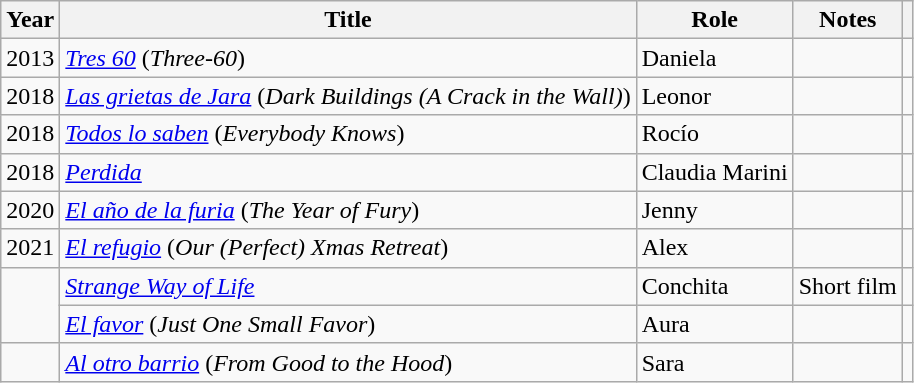<table class="wikitable sortable">
<tr>
<th>Year</th>
<th>Title</th>
<th>Role</th>
<th class="unsortable">Notes</th>
<th></th>
</tr>
<tr>
<td align = "center">2013</td>
<td><em><a href='#'>Tres 60</a></em> (<em>Three-60</em>)</td>
<td>Daniela</td>
<td></td>
<td align = "center"></td>
</tr>
<tr>
<td align = "center">2018</td>
<td><em><a href='#'>Las grietas de Jara</a></em> (<em>Dark Buildings (A Crack in the Wall)</em>)</td>
<td>Leonor</td>
<td></td>
<td align = "center"></td>
</tr>
<tr>
<td align = "center">2018</td>
<td><em><a href='#'>Todos lo saben</a></em> (<em>Everybody Knows</em>)</td>
<td>Rocío</td>
<td></td>
<td align = "center"></td>
</tr>
<tr>
<td align = "center">2018</td>
<td><em><a href='#'>Perdida</a></em></td>
<td>Claudia Marini</td>
<td></td>
<td align = "center"></td>
</tr>
<tr>
<td align = "center">2020</td>
<td><em><a href='#'>El año de la furia</a></em> (<em>The Year of Fury</em>)</td>
<td>Jenny</td>
<td></td>
<td align = "center"></td>
</tr>
<tr>
<td align = "center">2021</td>
<td><em><a href='#'>El refugio</a></em> (<em>Our (Perfect) Xmas Retreat</em>)</td>
<td>Alex</td>
<td></td>
<td align = "center"></td>
</tr>
<tr>
<td rowspan = "2"></td>
<td><em><a href='#'>Strange Way of Life</a></em></td>
<td>Conchita</td>
<td>Short film</td>
<td align = "center"></td>
</tr>
<tr>
<td><em><a href='#'>El favor</a></em> (<em>Just One Small Favor</em>)</td>
<td>Aura</td>
<td></td>
<td></td>
</tr>
<tr>
<td></td>
<td><em><a href='#'>Al otro barrio</a></em> (<em>From Good to the Hood</em>)</td>
<td>Sara</td>
<td></td>
<td></td>
</tr>
</table>
